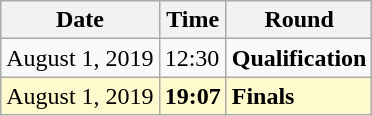<table class="wikitable">
<tr>
<th>Date</th>
<th>Time</th>
<th>Round</th>
</tr>
<tr>
<td>August 1, 2019</td>
<td>12:30</td>
<td><strong>Qualification</strong></td>
</tr>
<tr style=background:lemonchiffon>
<td>August 1, 2019</td>
<td><strong>19:07</strong></td>
<td><strong>Finals</strong></td>
</tr>
</table>
